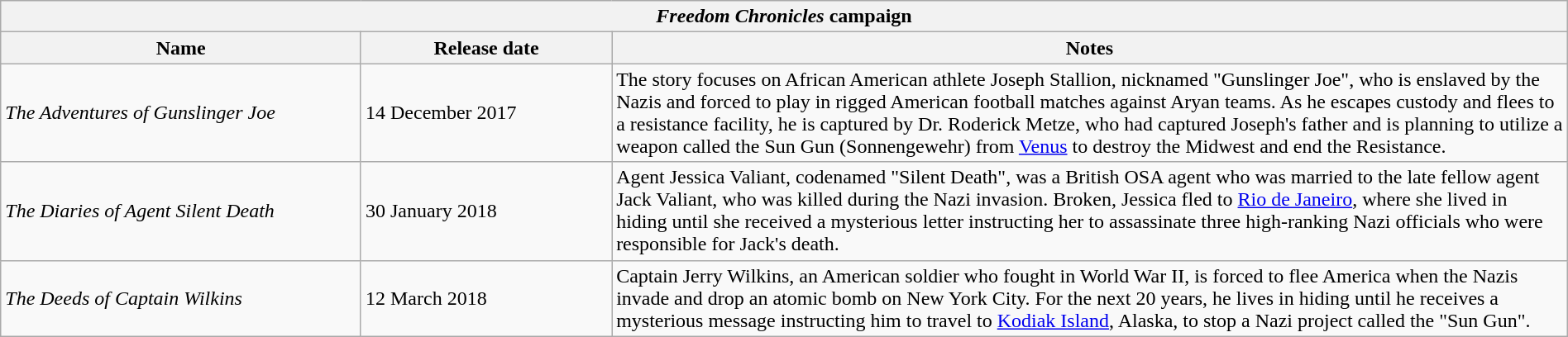<table class="wikitable" style="width:100%;">
<tr>
<th colspan=4><em>Freedom Chronicles</em> campaign</th>
</tr>
<tr>
<th style="width:23%;">Name</th>
<th style="width:16%;">Release date</th>
<th style="width:70%;">Notes</th>
</tr>
<tr>
<td><em>The Adventures of Gunslinger Joe</em></td>
<td>14 December 2017</td>
<td>The story focuses on African American athlete Joseph Stallion, nicknamed "Gunslinger Joe", who is enslaved by the Nazis and forced to play in rigged American football matches against Aryan teams. As he escapes custody and flees to a resistance facility, he is captured by Dr. Roderick Metze, who had captured Joseph's father and is planning to utilize a weapon called the Sun Gun (Sonnengewehr) from <a href='#'>Venus</a> to destroy the Midwest and end the Resistance.</td>
</tr>
<tr>
<td><em>The Diaries of Agent Silent Death</em></td>
<td>30 January 2018</td>
<td>Agent Jessica Valiant, codenamed "Silent Death", was a British OSA agent who was married to the late fellow agent Jack Valiant, who was killed during the Nazi invasion. Broken, Jessica fled to <a href='#'>Rio de Janeiro</a>, where she lived in hiding until she received a mysterious letter instructing her to assassinate three high-ranking Nazi officials who were responsible for Jack's death.</td>
</tr>
<tr>
<td><em>The Deeds of Captain Wilkins</em></td>
<td>12 March 2018</td>
<td>Captain Jerry Wilkins, an American soldier who fought in World War II, is forced to flee America when the Nazis invade and drop an atomic bomb on New York City. For the next 20 years, he lives in hiding until he receives a mysterious message instructing him to travel to <a href='#'>Kodiak Island</a>, Alaska, to stop a Nazi project called the "Sun Gun".</td>
</tr>
</table>
